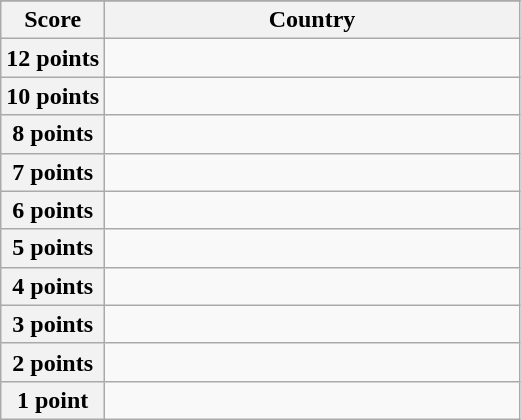<table class="wikitable">
<tr>
</tr>
<tr>
<th scope="col" width="20%">Score</th>
<th scope="col">Country</th>
</tr>
<tr>
<th scope="row">12 points</th>
<td></td>
</tr>
<tr>
<th scope="row">10 points</th>
<td></td>
</tr>
<tr>
<th scope="row">8 points</th>
<td></td>
</tr>
<tr>
<th scope="row">7 points</th>
<td></td>
</tr>
<tr>
<th scope="row">6 points</th>
<td></td>
</tr>
<tr>
<th scope="row">5 points</th>
<td></td>
</tr>
<tr>
<th scope="row">4 points</th>
<td></td>
</tr>
<tr>
<th scope="row">3 points</th>
<td></td>
</tr>
<tr>
<th scope="row">2 points</th>
<td></td>
</tr>
<tr>
<th scope="row">1 point</th>
<td></td>
</tr>
</table>
